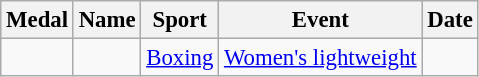<table class="wikitable sortable"  style="font-size:95%">
<tr>
<th>Medal</th>
<th>Name</th>
<th>Sport</th>
<th>Event</th>
<th>Date</th>
</tr>
<tr>
<td></td>
<td></td>
<td><a href='#'>Boxing</a></td>
<td><a href='#'>Women's lightweight</a></td>
<td></td>
</tr>
</table>
